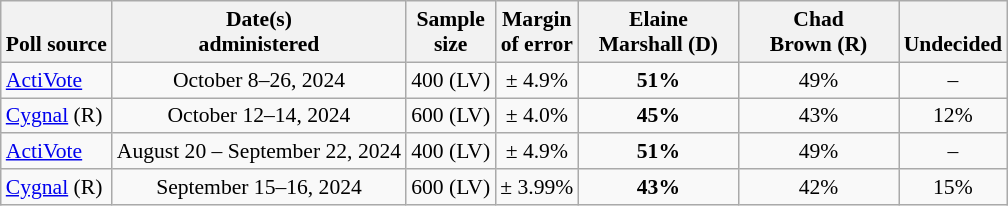<table class="wikitable" style="font-size:90%;text-align:center;">
<tr valign=bottom>
<th>Poll source</th>
<th>Date(s)<br>administered</th>
<th>Sample<br>size</th>
<th>Margin<br>of error</th>
<th style="width:100px;">Elaine<br>Marshall (D)</th>
<th style="width:100px;">Chad<br>Brown (R)</th>
<th>Undecided</th>
</tr>
<tr>
<td style="text-align:left;"><a href='#'>ActiVote</a></td>
<td>October 8–26, 2024</td>
<td>400 (LV)</td>
<td>± 4.9%</td>
<td><strong>51%</strong></td>
<td>49%</td>
<td>–</td>
</tr>
<tr>
<td style="text-align:left;"><a href='#'>Cygnal</a> (R)</td>
<td>October 12–14, 2024</td>
<td>600 (LV)</td>
<td>± 4.0%</td>
<td><strong>45%</strong></td>
<td>43%</td>
<td>12%</td>
</tr>
<tr>
<td style="text-align:left;"><a href='#'>ActiVote</a></td>
<td>August 20 – September 22, 2024</td>
<td>400 (LV)</td>
<td>± 4.9%</td>
<td><strong>51%</strong></td>
<td>49%</td>
<td>–</td>
</tr>
<tr>
<td style="text-align:left;"><a href='#'>Cygnal</a> (R)</td>
<td>September 15–16, 2024</td>
<td>600 (LV)</td>
<td>± 3.99%</td>
<td><strong>43%</strong></td>
<td>42%</td>
<td>15%</td>
</tr>
</table>
